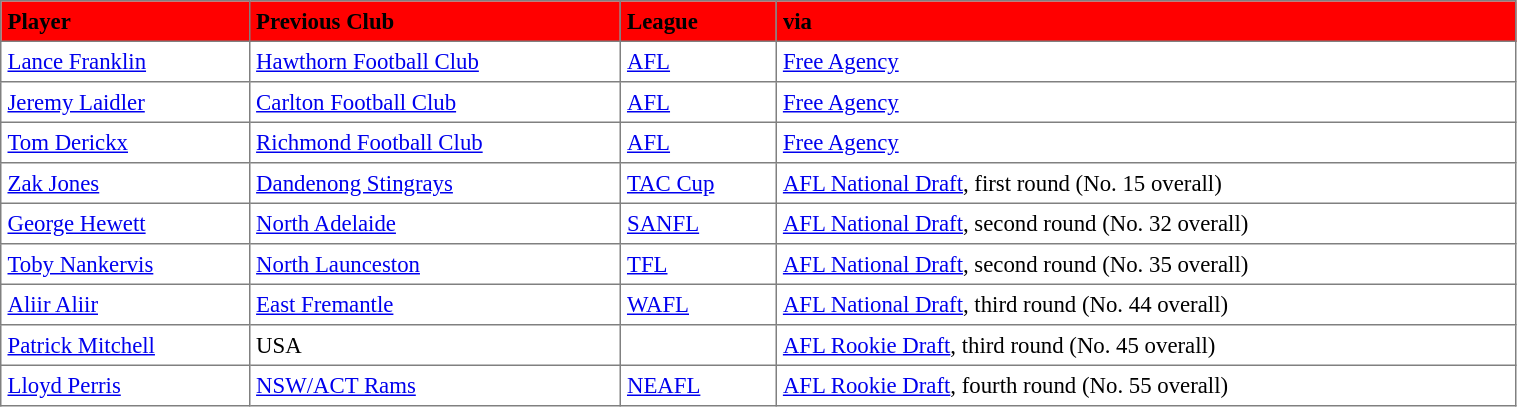<table border="1" cellpadding="4" cellspacing="0"  style="text-align:left; font-size:95%; border-collapse:collapse; width:80%;">
<tr style="background:#FF0000;">
<th><span>Player</span></th>
<th><span>Previous Club</span></th>
<th><span>League</span></th>
<th><span>via</span></th>
</tr>
<tr>
<td> <a href='#'>Lance Franklin</a></td>
<td><a href='#'>Hawthorn Football Club</a></td>
<td><a href='#'>AFL</a></td>
<td><a href='#'>Free Agency</a></td>
</tr>
<tr>
<td> <a href='#'>Jeremy Laidler</a></td>
<td><a href='#'>Carlton Football Club</a></td>
<td><a href='#'>AFL</a></td>
<td><a href='#'>Free Agency</a></td>
</tr>
<tr>
<td> <a href='#'>Tom Derickx</a></td>
<td><a href='#'>Richmond Football Club</a></td>
<td><a href='#'>AFL</a></td>
<td><a href='#'>Free Agency</a></td>
</tr>
<tr>
<td> <a href='#'>Zak Jones</a></td>
<td><a href='#'>Dandenong Stingrays</a></td>
<td><a href='#'>TAC Cup</a></td>
<td><a href='#'>AFL National Draft</a>, first round (No. 15 overall)</td>
</tr>
<tr>
<td> <a href='#'>George Hewett</a></td>
<td><a href='#'>North Adelaide</a></td>
<td><a href='#'>SANFL</a></td>
<td><a href='#'>AFL National Draft</a>, second round (No. 32 overall)</td>
</tr>
<tr>
<td> <a href='#'>Toby Nankervis</a></td>
<td><a href='#'>North Launceston</a></td>
<td><a href='#'>TFL</a></td>
<td><a href='#'>AFL National Draft</a>, second round (No. 35 overall)</td>
</tr>
<tr>
<td> <a href='#'>Aliir Aliir</a></td>
<td><a href='#'>East Fremantle</a></td>
<td><a href='#'>WAFL</a></td>
<td><a href='#'>AFL National Draft</a>, third round (No. 44 overall)</td>
</tr>
<tr>
<td> <a href='#'>Patrick Mitchell</a></td>
<td>USA</td>
<td></td>
<td><a href='#'>AFL Rookie Draft</a>, third round (No. 45 overall)</td>
</tr>
<tr>
<td> <a href='#'>Lloyd Perris</a></td>
<td><a href='#'>NSW/ACT Rams</a></td>
<td><a href='#'>NEAFL</a></td>
<td><a href='#'>AFL Rookie Draft</a>, fourth round (No. 55 overall)</td>
</tr>
</table>
